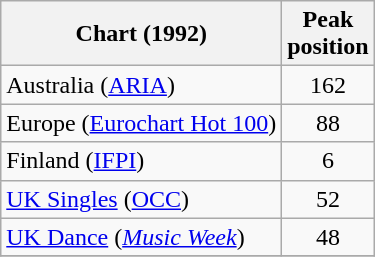<table class="wikitable sortable">
<tr>
<th>Chart (1992)</th>
<th>Peak<br>position</th>
</tr>
<tr>
<td>Australia (<a href='#'>ARIA</a>)</td>
<td align="center">162</td>
</tr>
<tr>
<td>Europe (<a href='#'>Eurochart Hot 100</a>)</td>
<td align="center">88</td>
</tr>
<tr>
<td>Finland (<a href='#'>IFPI</a>)</td>
<td align="center">6</td>
</tr>
<tr>
<td><a href='#'>UK Singles</a> (<a href='#'>OCC</a>)</td>
<td align="center">52</td>
</tr>
<tr>
<td><a href='#'>UK Dance</a> (<em><a href='#'>Music Week</a></em>)</td>
<td align="center">48</td>
</tr>
<tr>
</tr>
</table>
